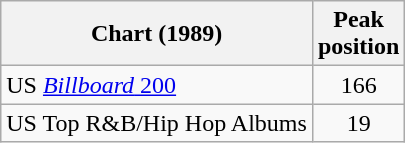<table class="wikitable">
<tr>
<th>Chart (1989)</th>
<th>Peak<br>position</th>
</tr>
<tr>
<td>US <a href='#'><em>Billboard</em> 200</a></td>
<td align=center>166</td>
</tr>
<tr>
<td>US Top R&B/Hip Hop Albums</td>
<td align=center>19</td>
</tr>
</table>
